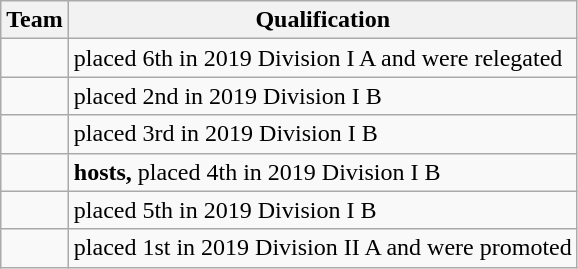<table class="wikitable">
<tr>
<th>Team</th>
<th>Qualification</th>
</tr>
<tr>
<td></td>
<td>placed 6th in 2019 Division I A and were relegated</td>
</tr>
<tr>
<td></td>
<td>placed 2nd in 2019 Division I B</td>
</tr>
<tr>
<td></td>
<td>placed 3rd in 2019 Division I B</td>
</tr>
<tr>
<td></td>
<td><strong>hosts,</strong> placed 4th in 2019 Division I B</td>
</tr>
<tr>
<td></td>
<td>placed 5th in 2019 Division I B</td>
</tr>
<tr>
<td></td>
<td>placed 1st in 2019 Division II A and were promoted</td>
</tr>
</table>
